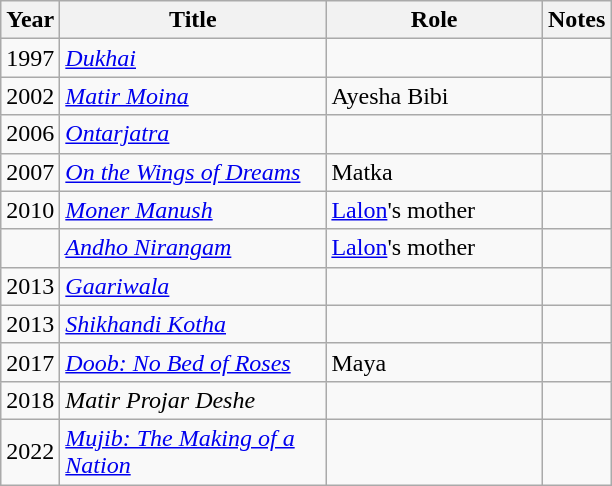<table class="wikitable sortable">
<tr>
<th>Year</th>
<th width="170px">Title</th>
<th width="137px">Role</th>
<th class="unsortable">Notes</th>
</tr>
<tr>
<td>1997</td>
<td><em><a href='#'>Dukhai</a></em></td>
<td></td>
<td></td>
</tr>
<tr>
<td>2002</td>
<td><em><a href='#'>Matir Moina</a></em></td>
<td>Ayesha Bibi</td>
<td></td>
</tr>
<tr>
<td>2006</td>
<td><em><a href='#'>Ontarjatra</a></em></td>
<td></td>
<td></td>
</tr>
<tr>
<td>2007</td>
<td><em><a href='#'>On the Wings of Dreams</a></em></td>
<td>Matka</td>
<td></td>
</tr>
<tr>
<td>2010</td>
<td><em><a href='#'>Moner Manush</a></em></td>
<td><a href='#'>Lalon</a>'s mother</td>
<td></td>
</tr>
<tr>
<td></td>
<td><em><a href='#'>Andho Nirangam</a></em></td>
<td><a href='#'>Lalon</a>'s mother</td>
<td></td>
</tr>
<tr>
<td>2013</td>
<td><em><a href='#'>Gaariwala</a></em></td>
<td></td>
<td></td>
</tr>
<tr>
<td>2013</td>
<td><em><a href='#'>Shikhandi Kotha</a></em></td>
<td></td>
<td></td>
</tr>
<tr>
<td>2017</td>
<td><em><a href='#'>Doob: No Bed of Roses</a></em></td>
<td>Maya</td>
<td></td>
</tr>
<tr>
<td>2018</td>
<td><em>Matir Projar Deshe</em></td>
<td></td>
<td></td>
</tr>
<tr>
<td>2022</td>
<td><em><a href='#'>Mujib: The Making of a Nation</a></em></td>
<td></td>
<td></td>
</tr>
</table>
